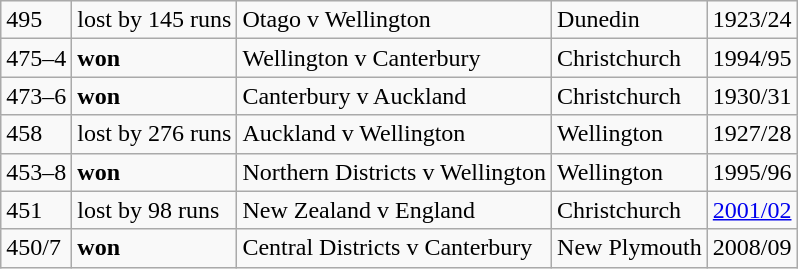<table class="wikitable">
<tr>
<td>495</td>
<td>lost by 145 runs</td>
<td>Otago v Wellington</td>
<td>Dunedin</td>
<td>1923/24</td>
</tr>
<tr>
<td>475–4</td>
<td><strong>won</strong></td>
<td>Wellington v Canterbury</td>
<td>Christchurch</td>
<td>1994/95</td>
</tr>
<tr>
<td>473–6</td>
<td><strong>won</strong></td>
<td>Canterbury v Auckland</td>
<td>Christchurch</td>
<td>1930/31</td>
</tr>
<tr>
<td>458</td>
<td>lost by 276 runs</td>
<td>Auckland v Wellington</td>
<td>Wellington</td>
<td>1927/28</td>
</tr>
<tr>
<td>453–8</td>
<td><strong>won</strong></td>
<td>Northern Districts v Wellington</td>
<td>Wellington</td>
<td>1995/96</td>
</tr>
<tr>
<td>451</td>
<td>lost by 98 runs</td>
<td>New Zealand v England</td>
<td>Christchurch</td>
<td><a href='#'>2001/02</a></td>
</tr>
<tr>
<td>450/7</td>
<td><strong>won</strong></td>
<td>Central Districts v Canterbury</td>
<td>New Plymouth</td>
<td>2008/09</td>
</tr>
</table>
